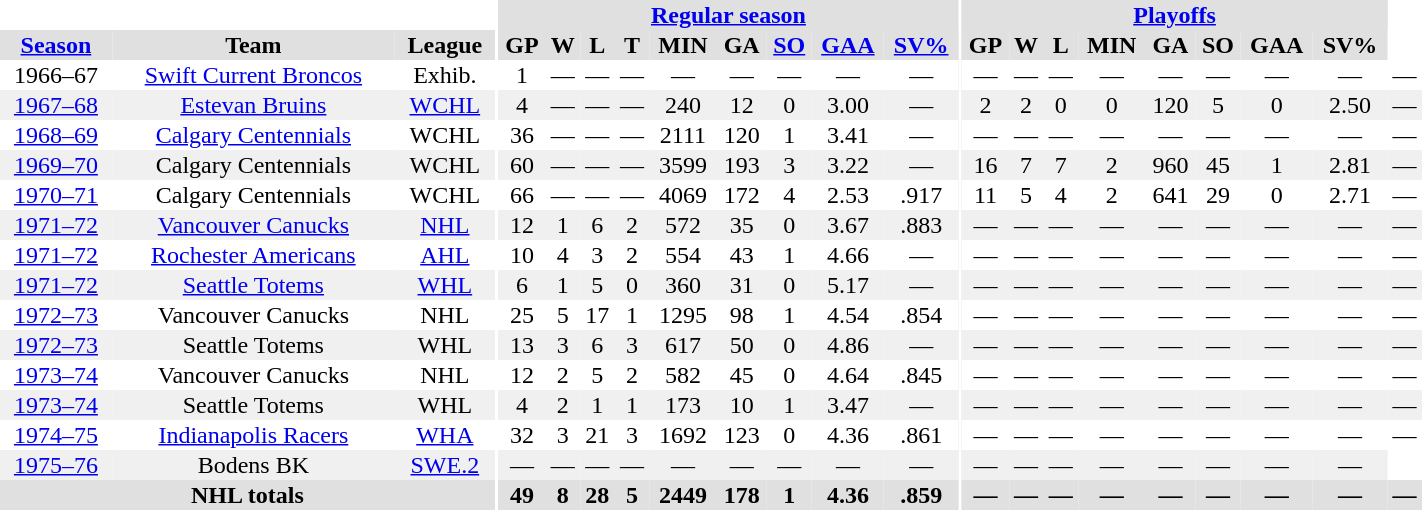<table border="0" cellpadding="1" cellspacing="0" style="width:75%; text-align:center;">
<tr bgcolor="#e0e0e0">
<th colspan="3" bgcolor="#ffffff"></th>
<th rowspan="99" bgcolor="#ffffff"></th>
<th colspan="9" bgcolor="#e0e0e0"><a href='#'>Regular season</a></th>
<th rowspan="99" bgcolor="#ffffff"></th>
<th colspan="8" bgcolor="#e0e0e0"><a href='#'>Playoffs</a></th>
</tr>
<tr bgcolor="#e0e0e0">
<th><a href='#'>Season</a></th>
<th>Team</th>
<th>League</th>
<th>GP</th>
<th>W</th>
<th>L</th>
<th>T</th>
<th>MIN</th>
<th>GA</th>
<th><a href='#'>SO</a></th>
<th><a href='#'>GAA</a></th>
<th><a href='#'>SV%</a></th>
<th>GP</th>
<th>W</th>
<th>L</th>
<th>MIN</th>
<th>GA</th>
<th>SO</th>
<th>GAA</th>
<th>SV%</th>
</tr>
<tr>
<td>1966–67</td>
<td><a href='#'>Swift Current Broncos</a></td>
<td>Exhib.</td>
<td>1</td>
<td>—</td>
<td>—</td>
<td>—</td>
<td>—</td>
<td>—</td>
<td>—</td>
<td>—</td>
<td>—</td>
<td>—</td>
<td>—</td>
<td>—</td>
<td>—</td>
<td>—</td>
<td>—</td>
<td>—</td>
<td>—</td>
<td>—</td>
</tr>
<tr bgcolor="#f0f0f0">
<td><a href='#'>1967–68</a></td>
<td><a href='#'>Estevan Bruins</a></td>
<td><a href='#'>WCHL</a></td>
<td>4</td>
<td>—</td>
<td>—</td>
<td>—</td>
<td>240</td>
<td>12</td>
<td>0</td>
<td>3.00</td>
<td>—</td>
<td>2</td>
<td>2</td>
<td>0</td>
<td>0</td>
<td>120</td>
<td>5</td>
<td>0</td>
<td>2.50</td>
<td>—</td>
</tr>
<tr>
<td><a href='#'>1968–69</a></td>
<td><a href='#'>Calgary Centennials</a></td>
<td>WCHL</td>
<td>36</td>
<td>—</td>
<td>—</td>
<td>—</td>
<td>2111</td>
<td>120</td>
<td>1</td>
<td>3.41</td>
<td>—</td>
<td>—</td>
<td>—</td>
<td>—</td>
<td>—</td>
<td>—</td>
<td>—</td>
<td>—</td>
<td>—</td>
<td>—</td>
</tr>
<tr bgcolor="#f0f0f0">
<td><a href='#'>1969–70</a></td>
<td>Calgary Centennials</td>
<td>WCHL</td>
<td>60</td>
<td>—</td>
<td>—</td>
<td>—</td>
<td>3599</td>
<td>193</td>
<td>3</td>
<td>3.22</td>
<td>—</td>
<td>16</td>
<td>7</td>
<td>7</td>
<td>2</td>
<td>960</td>
<td>45</td>
<td>1</td>
<td>2.81</td>
<td>—</td>
</tr>
<tr>
<td><a href='#'>1970–71</a></td>
<td>Calgary Centennials</td>
<td>WCHL</td>
<td>66</td>
<td>—</td>
<td>—</td>
<td>—</td>
<td>4069</td>
<td>172</td>
<td>4</td>
<td>2.53</td>
<td>.917</td>
<td>11</td>
<td>5</td>
<td>4</td>
<td>2</td>
<td>641</td>
<td>29</td>
<td>0</td>
<td>2.71</td>
<td>—</td>
</tr>
<tr bgcolor="#f0f0f0">
<td><a href='#'>1971–72</a></td>
<td><a href='#'>Vancouver Canucks</a></td>
<td><a href='#'>NHL</a></td>
<td>12</td>
<td>1</td>
<td>6</td>
<td>2</td>
<td>572</td>
<td>35</td>
<td>0</td>
<td>3.67</td>
<td>.883</td>
<td>—</td>
<td>—</td>
<td>—</td>
<td>—</td>
<td>—</td>
<td>—</td>
<td>—</td>
<td>—</td>
<td>—</td>
</tr>
<tr>
<td><a href='#'>1971–72</a></td>
<td><a href='#'>Rochester Americans</a></td>
<td><a href='#'>AHL</a></td>
<td>10</td>
<td>4</td>
<td>3</td>
<td>2</td>
<td>554</td>
<td>43</td>
<td>1</td>
<td>4.66</td>
<td>—</td>
<td>—</td>
<td>—</td>
<td>—</td>
<td>—</td>
<td>—</td>
<td>—</td>
<td>—</td>
<td>—</td>
<td>—</td>
</tr>
<tr bgcolor="#f0f0f0">
<td><a href='#'>1971–72</a></td>
<td><a href='#'>Seattle Totems</a></td>
<td><a href='#'>WHL</a></td>
<td>6</td>
<td>1</td>
<td>5</td>
<td>0</td>
<td>360</td>
<td>31</td>
<td>0</td>
<td>5.17</td>
<td>—</td>
<td>—</td>
<td>—</td>
<td>—</td>
<td>—</td>
<td>—</td>
<td>—</td>
<td>—</td>
<td>—</td>
<td>—</td>
</tr>
<tr>
<td><a href='#'>1972–73</a></td>
<td>Vancouver Canucks</td>
<td>NHL</td>
<td>25</td>
<td>5</td>
<td>17</td>
<td>1</td>
<td>1295</td>
<td>98</td>
<td>1</td>
<td>4.54</td>
<td>.854</td>
<td>—</td>
<td>—</td>
<td>—</td>
<td>—</td>
<td>—</td>
<td>—</td>
<td>—</td>
<td>—</td>
<td>—</td>
</tr>
<tr bgcolor="#f0f0f0">
<td><a href='#'>1972–73</a></td>
<td>Seattle Totems</td>
<td>WHL</td>
<td>13</td>
<td>3</td>
<td>6</td>
<td>3</td>
<td>617</td>
<td>50</td>
<td>0</td>
<td>4.86</td>
<td>—</td>
<td>—</td>
<td>—</td>
<td>—</td>
<td>—</td>
<td>—</td>
<td>—</td>
<td>—</td>
<td>—</td>
<td>—</td>
</tr>
<tr>
<td><a href='#'>1973–74</a></td>
<td>Vancouver Canucks</td>
<td>NHL</td>
<td>12</td>
<td>2</td>
<td>5</td>
<td>2</td>
<td>582</td>
<td>45</td>
<td>0</td>
<td>4.64</td>
<td>.845</td>
<td>—</td>
<td>—</td>
<td>—</td>
<td>—</td>
<td>—</td>
<td>—</td>
<td>—</td>
<td>—</td>
<td>—</td>
</tr>
<tr bgcolor="#f0f0f0">
<td><a href='#'>1973–74</a></td>
<td>Seattle Totems</td>
<td>WHL</td>
<td>4</td>
<td>2</td>
<td>1</td>
<td>1</td>
<td>173</td>
<td>10</td>
<td>1</td>
<td>3.47</td>
<td>—</td>
<td>—</td>
<td>—</td>
<td>—</td>
<td>—</td>
<td>—</td>
<td>—</td>
<td>—</td>
<td>—</td>
<td>—</td>
</tr>
<tr>
<td><a href='#'>1974–75</a></td>
<td><a href='#'>Indianapolis Racers</a></td>
<td><a href='#'>WHA</a></td>
<td>32</td>
<td>3</td>
<td>21</td>
<td>3</td>
<td>1692</td>
<td>123</td>
<td>0</td>
<td>4.36</td>
<td>.861</td>
<td>—</td>
<td>—</td>
<td>—</td>
<td>—</td>
<td>—</td>
<td>—</td>
<td>—</td>
<td>—</td>
<td>—</td>
</tr>
<tr bgcolor="#f0f0f0">
<td><a href='#'>1975–76</a></td>
<td>Bodens BK</td>
<td><a href='#'>SWE.2</a></td>
<td 22>—</td>
<td>—</td>
<td>—</td>
<td>—</td>
<td>—</td>
<td>—</td>
<td>—</td>
<td>—</td>
<td>—</td>
<td>—</td>
<td>—</td>
<td>—</td>
<td>—</td>
<td>—</td>
<td>—</td>
<td>—</td>
<td>—</td>
</tr>
<tr bgcolor="#e0e0e0">
<th colspan=3>NHL totals</th>
<th>49</th>
<th>8</th>
<th>28</th>
<th>5</th>
<th>2449</th>
<th>178</th>
<th>1</th>
<th>4.36</th>
<th>.859</th>
<th>—</th>
<th>—</th>
<th>—</th>
<th>—</th>
<th>—</th>
<th>—</th>
<th>—</th>
<th>—</th>
<th>—</th>
</tr>
</table>
